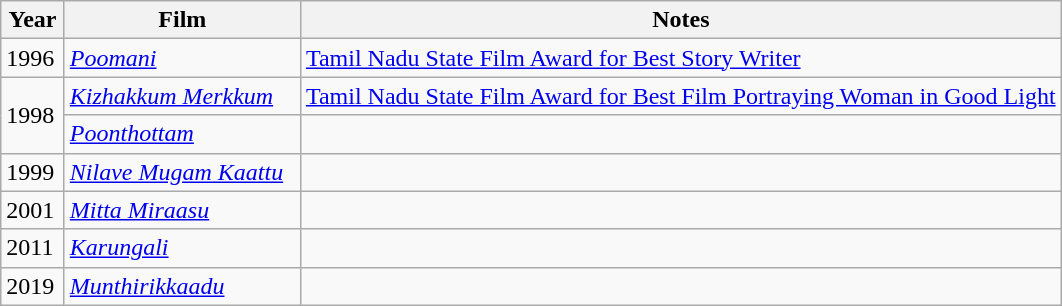<table class="wikitable sortable">
<tr>
<th style="width:35px;">Year</th>
<th style="width:150px;">Film</th>
<th style="text-align:center; width:500px;" class="unsortable">Notes</th>
</tr>
<tr>
<td>1996</td>
<td><em><a href='#'>Poomani</a></em></td>
<td><a href='#'>Tamil Nadu State Film Award for Best Story Writer</a></td>
</tr>
<tr>
<td rowspan="2">1998</td>
<td><em><a href='#'>Kizhakkum Merkkum</a></em></td>
<td><a href='#'>Tamil Nadu State Film Award for Best Film Portraying Woman in Good Light</a></td>
</tr>
<tr>
<td><em><a href='#'>Poonthottam</a></em></td>
<td></td>
</tr>
<tr>
<td>1999</td>
<td><em><a href='#'>Nilave Mugam Kaattu</a></em></td>
<td></td>
</tr>
<tr>
<td>2001</td>
<td><em><a href='#'>Mitta Miraasu</a></em></td>
<td></td>
</tr>
<tr>
<td>2011</td>
<td><em><a href='#'>Karungali</a></em></td>
<td></td>
</tr>
<tr>
<td>2019</td>
<td><em><a href='#'>Munthirikkaadu</a></em></td>
<td></td>
</tr>
</table>
